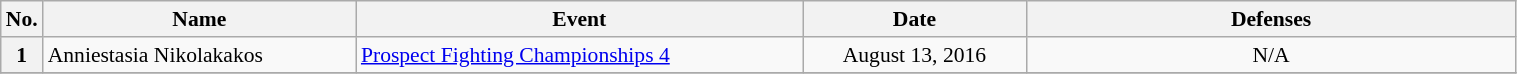<table class="wikitable" style="width:80%; font-size:90%">
<tr>
<th style= width:1%;">No.</th>
<th style= width:21%;">Name</th>
<th style= width:30%;">Event</th>
<th style=width:15%;">Date</th>
<th style= width:40%;">Defenses</th>
</tr>
<tr>
<th>1</th>
<td align=left> Anniestasia Nikolakakos <br></td>
<td align=left><a href='#'>Prospect Fighting Championships 4</a> <br></td>
<td align=center>August 13, 2016</td>
<td align=center>N/A</td>
</tr>
<tr>
</tr>
</table>
